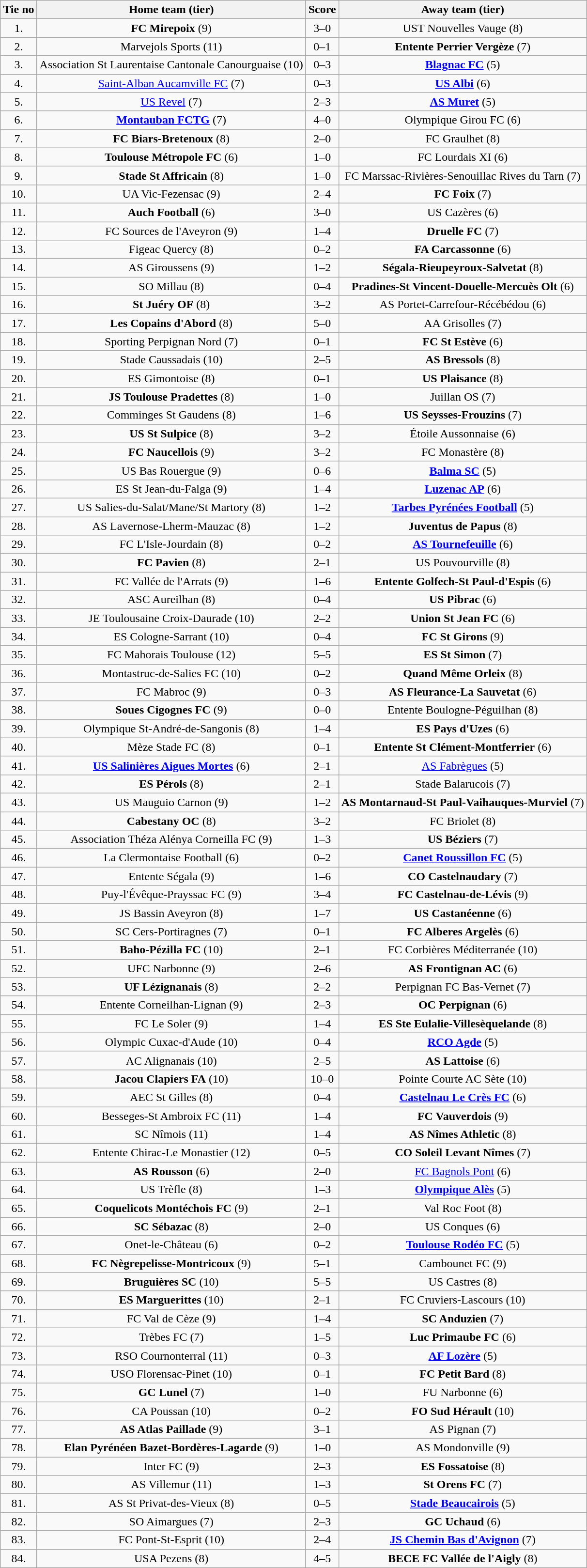<table class="wikitable" style="text-align: center">
<tr>
<th>Tie no</th>
<th>Home team (tier)</th>
<th>Score</th>
<th>Away team (tier)</th>
</tr>
<tr>
<td>1.</td>
<td><strong>FC Mirepoix</strong> (9)</td>
<td>3–0</td>
<td>UST Nouvelles Vauge (8)</td>
</tr>
<tr>
<td>2.</td>
<td>Marvejols Sports (11)</td>
<td>0–1</td>
<td><strong>Entente Perrier Vergèze</strong> (7)</td>
</tr>
<tr>
<td>3.</td>
<td>Association St Laurentaise Cantonale Canourguaise (10)</td>
<td>0–3</td>
<td><strong><a href='#'>Blagnac FC</a></strong> (5)</td>
</tr>
<tr>
<td>4.</td>
<td><a href='#'>Saint-Alban Aucamville FC</a> (7)</td>
<td>0–3</td>
<td><strong><a href='#'>US Albi</a></strong> (6)</td>
</tr>
<tr>
<td>5.</td>
<td><a href='#'>US Revel</a> (7)</td>
<td>2–3</td>
<td><strong><a href='#'>AS Muret</a></strong> (5)</td>
</tr>
<tr>
<td>6.</td>
<td><strong><a href='#'>Montauban FCTG</a></strong> (7)</td>
<td>4–0</td>
<td>Olympique Girou FC (6)</td>
</tr>
<tr>
<td>7.</td>
<td><strong>FC Biars-Bretenoux</strong> (8)</td>
<td>2–0</td>
<td>FC Graulhet (8)</td>
</tr>
<tr>
<td>8.</td>
<td><strong>Toulouse Métropole FC</strong> (6)</td>
<td>1–0</td>
<td>FC Lourdais XI (6)</td>
</tr>
<tr>
<td>9.</td>
<td><strong>Stade St Affricain</strong> (8)</td>
<td>1–0</td>
<td>FC Marssac-Rivières-Senouillac Rives du Tarn (7)</td>
</tr>
<tr>
<td>10.</td>
<td>UA Vic-Fezensac (9)</td>
<td>2–4</td>
<td><strong>FC Foix</strong> (7)</td>
</tr>
<tr>
<td>11.</td>
<td><strong>Auch Football</strong> (6)</td>
<td>3–0</td>
<td>US Cazères (6)</td>
</tr>
<tr>
<td>12.</td>
<td>FC Sources de l'Aveyron (9)</td>
<td>1–4</td>
<td><strong>Druelle FC</strong> (7)</td>
</tr>
<tr>
<td>13.</td>
<td>Figeac Quercy (8)</td>
<td>0–2</td>
<td><strong>FA Carcassonne</strong> (6)</td>
</tr>
<tr>
<td>14.</td>
<td>AS Giroussens (9)</td>
<td>1–2</td>
<td><strong> Ségala-Rieupeyroux-Salvetat</strong> (8)</td>
</tr>
<tr>
<td>15.</td>
<td>SO Millau (8)</td>
<td>0–4</td>
<td><strong>Pradines-St Vincent-Douelle-Mercuès Olt</strong> (6)</td>
</tr>
<tr>
<td>16.</td>
<td><strong>St Juéry OF</strong> (8)</td>
<td>3–2 </td>
<td>AS Portet-Carrefour-Récébédou (6)</td>
</tr>
<tr>
<td>17.</td>
<td><strong>Les Copains d'Abord</strong> (8)</td>
<td>5–0</td>
<td>AA Grisolles (7)</td>
</tr>
<tr>
<td>18.</td>
<td>Sporting Perpignan Nord (7)</td>
<td>0–1</td>
<td><strong>FC St Estève</strong> (6)</td>
</tr>
<tr>
<td>19.</td>
<td>Stade Caussadais (10)</td>
<td>2–5</td>
<td><strong>AS Bressols</strong> (8)</td>
</tr>
<tr>
<td>20.</td>
<td>ES Gimontoise (8)</td>
<td>0–1</td>
<td><strong>US Plaisance</strong> (8)</td>
</tr>
<tr>
<td>21.</td>
<td><strong>JS Toulouse Pradettes</strong> (8)</td>
<td>1–0</td>
<td>Juillan OS (7)</td>
</tr>
<tr>
<td>22.</td>
<td>Comminges St Gaudens (8)</td>
<td>1–6</td>
<td><strong>US Seysses-Frouzins</strong> (7)</td>
</tr>
<tr>
<td>23.</td>
<td><strong>US St Sulpice</strong> (8)</td>
<td>3–2 </td>
<td>Étoile Aussonnaise (6)</td>
</tr>
<tr>
<td>24.</td>
<td><strong>FC Naucellois</strong> (9)</td>
<td>3–2</td>
<td>FC Monastère (8)</td>
</tr>
<tr>
<td>25.</td>
<td>US Bas Rouergue (9)</td>
<td>0–6</td>
<td><strong><a href='#'>Balma SC</a></strong> (5)</td>
</tr>
<tr>
<td>26.</td>
<td>ES St Jean-du-Falga (9)</td>
<td>1–4</td>
<td><strong><a href='#'>Luzenac AP</a></strong> (6)</td>
</tr>
<tr>
<td>27.</td>
<td>US Salies-du-Salat/Mane/St Martory (8)</td>
<td>1–2</td>
<td><strong><a href='#'>Tarbes Pyrénées Football</a></strong> (5)</td>
</tr>
<tr>
<td>28.</td>
<td>AS Lavernose-Lherm-Mauzac (8)</td>
<td>1–2</td>
<td><strong>Juventus de Papus</strong> (8)</td>
</tr>
<tr>
<td>29.</td>
<td>FC L'Isle-Jourdain (8)</td>
<td>0–2</td>
<td><strong><a href='#'>AS Tournefeuille</a></strong> (6)</td>
</tr>
<tr>
<td>30.</td>
<td><strong>FC Pavien</strong> (8)</td>
<td>2–1</td>
<td>US Pouvourville (8)</td>
</tr>
<tr>
<td>31.</td>
<td>FC Vallée de l'Arrats (9)</td>
<td>1–6</td>
<td><strong>Entente Golfech-St Paul-d'Espis</strong> (6)</td>
</tr>
<tr>
<td>32.</td>
<td>ASC Aureilhan (8)</td>
<td>0–4</td>
<td><strong>US Pibrac</strong> (6)</td>
</tr>
<tr>
<td>33.</td>
<td>JE Toulousaine Croix-Daurade (10)</td>
<td>2–2 </td>
<td><strong>Union St Jean FC</strong> (6)</td>
</tr>
<tr>
<td>34.</td>
<td>ES Cologne-Sarrant (10)</td>
<td>0–4</td>
<td><strong>FC St Girons</strong> (9)</td>
</tr>
<tr>
<td>35.</td>
<td>FC Mahorais Toulouse (12)</td>
<td>5–5 </td>
<td><strong>ES St Simon</strong> (7)</td>
</tr>
<tr>
<td>36.</td>
<td>Montastruc-de-Salies FC (10)</td>
<td>0–2</td>
<td><strong>Quand Même Orleix</strong> (8)</td>
</tr>
<tr>
<td>37.</td>
<td>FC Mabroc (9)</td>
<td>0–3</td>
<td><strong>AS Fleurance-La Sauvetat</strong> (6)</td>
</tr>
<tr>
<td>38.</td>
<td><strong>Soues Cigognes FC</strong> (9)</td>
<td>0–0 </td>
<td>Entente Boulogne-Péguilhan (8)</td>
</tr>
<tr>
<td>39.</td>
<td>Olympique St-André-de-Sangonis (8)</td>
<td>1–4</td>
<td><strong>ES Pays d'Uzes</strong> (6)</td>
</tr>
<tr>
<td>40.</td>
<td>Mèze Stade FC (8)</td>
<td>0–1</td>
<td><strong>Entente St Clément-Montferrier</strong> (6)</td>
</tr>
<tr>
<td>41.</td>
<td><strong><a href='#'>US Salinières Aigues Mortes</a></strong> (6)</td>
<td>2–1</td>
<td><a href='#'>AS Fabrègues</a> (5)</td>
</tr>
<tr>
<td>42.</td>
<td><strong>ES Pérols</strong> (8)</td>
<td>2–1 </td>
<td>Stade Balarucois (7)</td>
</tr>
<tr>
<td>43.</td>
<td>US Mauguio Carnon (9)</td>
<td>1–2</td>
<td><strong>AS Montarnaud-St Paul-Vaihauques-Murviel</strong> (7)</td>
</tr>
<tr>
<td>44.</td>
<td><strong>Cabestany OC</strong> (8)</td>
<td>3–2</td>
<td>FC Briolet (8)</td>
</tr>
<tr>
<td>45.</td>
<td>Association Théza Alénya Corneilla FC (9)</td>
<td>1–3</td>
<td><strong>US Béziers</strong> (7)</td>
</tr>
<tr>
<td>46.</td>
<td>La Clermontaise Football (6)</td>
<td>0–2</td>
<td><strong><a href='#'>Canet Roussillon FC</a></strong> (5)</td>
</tr>
<tr>
<td>47.</td>
<td>Entente Ségala (9)</td>
<td>1–6</td>
<td><strong>CO Castelnaudary</strong> (7)</td>
</tr>
<tr>
<td>48.</td>
<td>Puy-l'Évêque-Prayssac FC (9)</td>
<td>3–4</td>
<td><strong>FC Castelnau-de-Lévis</strong> (9)</td>
</tr>
<tr>
<td>49.</td>
<td>JS Bassin Aveyron (8)</td>
<td>1–7</td>
<td><strong>US Castanéenne</strong> (6)</td>
</tr>
<tr>
<td>50.</td>
<td>SC Cers-Portiragnes (7)</td>
<td>0–1</td>
<td><strong>FC Alberes Argelès</strong> (6)</td>
</tr>
<tr>
<td>51.</td>
<td><strong>Baho-Pézilla FC</strong> (10)</td>
<td>2–1 </td>
<td>FC Corbières Méditerranée (10)</td>
</tr>
<tr>
<td>52.</td>
<td>UFC Narbonne (9)</td>
<td>2–6</td>
<td><strong>AS Frontignan AC</strong> (6)</td>
</tr>
<tr>
<td>53.</td>
<td><strong>UF Lézignanais</strong> (8)</td>
<td>2–2 </td>
<td>Perpignan FC Bas-Vernet (7)</td>
</tr>
<tr>
<td>54.</td>
<td>Entente Corneilhan-Lignan (9)</td>
<td>2–3</td>
<td><strong>OC Perpignan</strong> (6)</td>
</tr>
<tr>
<td>55.</td>
<td>FC Le Soler (9)</td>
<td>1–4</td>
<td><strong>ES Ste Eulalie-Villesèquelande</strong> (8)</td>
</tr>
<tr>
<td>56.</td>
<td>Olympic Cuxac-d'Aude (10)</td>
<td>0–4</td>
<td><strong><a href='#'>RCO Agde</a></strong> (5)</td>
</tr>
<tr>
<td>57.</td>
<td>AC Alignanais (10)</td>
<td>2–5</td>
<td><strong>AS Lattoise</strong> (6)</td>
</tr>
<tr>
<td>58.</td>
<td><strong>Jacou Clapiers FA</strong> (10)</td>
<td>10–0</td>
<td>Pointe Courte AC Sète (10)</td>
</tr>
<tr>
<td>59.</td>
<td>AEC St Gilles (8)</td>
<td>0–4</td>
<td><strong><a href='#'>Castelnau Le Crès FC</a></strong> (6)</td>
</tr>
<tr>
<td>60.</td>
<td>Besseges-St Ambroix FC (11)</td>
<td>1–4</td>
<td><strong>FC Vauverdois</strong> (9)</td>
</tr>
<tr>
<td>61.</td>
<td>SC Nîmois (11)</td>
<td>1–4</td>
<td><strong>AS Nîmes Athletic</strong> (8)</td>
</tr>
<tr>
<td>62.</td>
<td>Entente Chirac-Le Monastier (12)</td>
<td>0–5</td>
<td><strong>CO Soleil Levant Nîmes</strong> (7)</td>
</tr>
<tr>
<td>63.</td>
<td><strong>AS Rousson</strong> (6)</td>
<td>2–0</td>
<td><a href='#'>FC Bagnols Pont</a> (6)</td>
</tr>
<tr>
<td>64.</td>
<td>US Trèfle (8)</td>
<td>1–3</td>
<td><strong><a href='#'>Olympique Alès</a></strong> (5)</td>
</tr>
<tr>
<td>65.</td>
<td><strong>Coquelicots Montéchois FC</strong> (9)</td>
<td>2–1 </td>
<td>Val Roc Foot (8)</td>
</tr>
<tr>
<td>66.</td>
<td><strong>SC Sébazac</strong> (8)</td>
<td>2–0</td>
<td>US Conques (6)</td>
</tr>
<tr>
<td>67.</td>
<td>Onet-le-Château (6)</td>
<td>0–2</td>
<td><strong><a href='#'>Toulouse Rodéo FC</a></strong> (5)</td>
</tr>
<tr>
<td>68.</td>
<td><strong>FC Nègrepelisse-Montricoux</strong> (9)</td>
<td>5–1</td>
<td>Cambounet FC (9)</td>
</tr>
<tr>
<td>69.</td>
<td><strong>Bruguières SC</strong> (10)</td>
<td>5–5 </td>
<td>US Castres (8)</td>
</tr>
<tr>
<td>70.</td>
<td><strong>ES Marguerittes</strong> (10)</td>
<td>2–1</td>
<td>FC Cruviers-Lascours (10)</td>
</tr>
<tr>
<td>71.</td>
<td>FC Val de Cèze (9)</td>
<td>1–4</td>
<td><strong>SC Anduzien</strong> (7)</td>
</tr>
<tr>
<td>72.</td>
<td>Trèbes FC (7)</td>
<td>1–5</td>
<td><strong>Luc Primaube FC</strong> (6)</td>
</tr>
<tr>
<td>73.</td>
<td>RSO Cournonterral (11)</td>
<td>0–3</td>
<td><strong><a href='#'>AF Lozère</a></strong> (5)</td>
</tr>
<tr>
<td>74.</td>
<td>USO Florensac-Pinet (10)</td>
<td>0–1 </td>
<td><strong>FC Petit Bard</strong> (8)</td>
</tr>
<tr>
<td>75.</td>
<td><strong>GC Lunel</strong> (7)</td>
<td>1–0</td>
<td>FU Narbonne (6)</td>
</tr>
<tr>
<td>76.</td>
<td>CA Poussan (10)</td>
<td>0–2</td>
<td><strong>FO Sud Hérault</strong> (10)</td>
</tr>
<tr>
<td>77.</td>
<td><strong>AS Atlas Paillade</strong> (9)</td>
<td>3–1</td>
<td>AS Pignan (7)</td>
</tr>
<tr>
<td>78.</td>
<td><strong>Elan Pyrénéen Bazet-Bordères-Lagarde</strong> (9)</td>
<td>1–0</td>
<td>AS Mondonville (9)</td>
</tr>
<tr>
<td>79.</td>
<td>Inter FC (9)</td>
<td>2–3</td>
<td><strong>ES Fossatoise</strong> (8)</td>
</tr>
<tr>
<td>80.</td>
<td>AS Villemur (11)</td>
<td>1–3</td>
<td><strong>St Orens FC</strong> (7)</td>
</tr>
<tr>
<td>81.</td>
<td>AS St Privat-des-Vieux (8)</td>
<td>0–5</td>
<td><strong><a href='#'>Stade Beaucairois</a></strong> (5)</td>
</tr>
<tr>
<td>82.</td>
<td>SO Aimargues (7)</td>
<td>2–3 </td>
<td><strong>GC Uchaud</strong> (6)</td>
</tr>
<tr>
<td>83.</td>
<td>FC Pont-St-Esprit (10)</td>
<td>2–4</td>
<td><strong><a href='#'>JS Chemin Bas d'Avignon</a></strong> (7)</td>
</tr>
<tr>
<td>84.</td>
<td>USA Pezens (8)</td>
<td>4–5</td>
<td><strong>BECE FC Vallée de l'Aigly</strong> (8)</td>
</tr>
</table>
